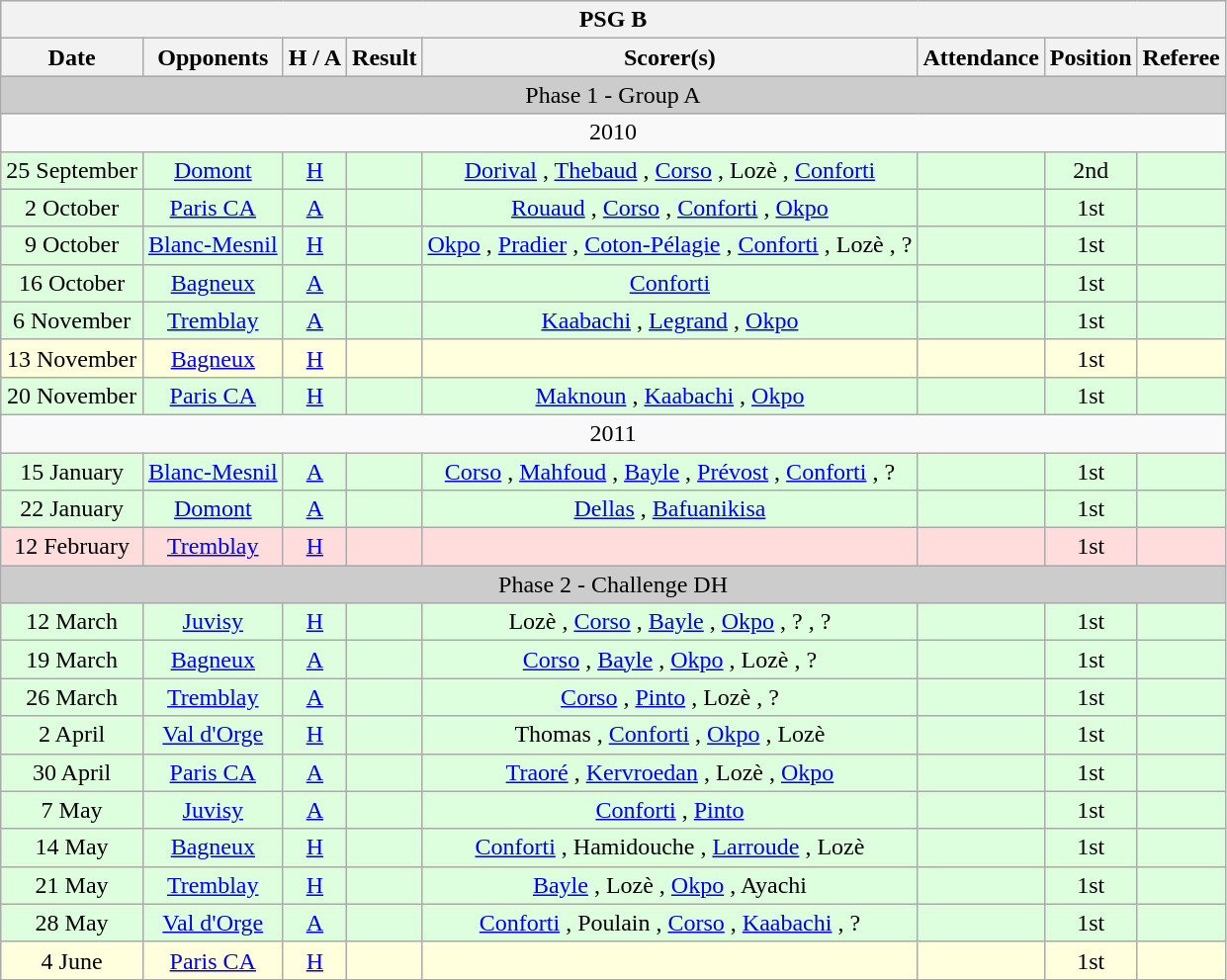<table class="wikitable collapsible collapsed"  style="min-width:50em; border-collapse:collapse; text-align:center;">
<tr>
<th colspan="8">PSG B</th>
</tr>
<tr style="background:#f0f6ff;">
<th>Date</th>
<th>Opponents</th>
<th>H / A</th>
<th>Result</th>
<th>Scorer(s)</th>
<th>Attendance</th>
<th>Position</th>
<th>Referee</th>
</tr>
<tr>
<td style="background:#CCCCCC;" colspan=9>Phase 1 - Group A</td>
</tr>
<tr>
<td colspan=9>2010</td>
</tr>
<tr bgcolor="#ddffdd">
<td>25 September</td>
<td><a href='#'>Domont</a></td>
<td><a href='#'>H</a></td>
<td></td>
<td><a href='#'>Dorival</a> , <a href='#'>Thebaud</a> , <a href='#'>Corso</a> , Lozè , <a href='#'>Conforti</a> </td>
<td></td>
<td> 2nd</td>
<td></td>
</tr>
<tr bgcolor="#ddffdd">
<td>2 October</td>
<td><a href='#'>Paris CA</a></td>
<td><a href='#'>A</a></td>
<td></td>
<td><a href='#'>Rouaud</a> , <a href='#'>Corso</a> , <a href='#'>Conforti</a> , <a href='#'>Okpo</a> </td>
<td></td>
<td> 1st</td>
<td></td>
</tr>
<tr bgcolor="#ddffdd">
<td>9 October</td>
<td><a href='#'>Blanc-Mesnil</a></td>
<td><a href='#'>H</a></td>
<td></td>
<td><a href='#'>Okpo</a> , <a href='#'>Pradier</a> , <a href='#'>Coton-Pélagie</a> , <a href='#'>Conforti</a> , Lozè , ? </td>
<td></td>
<td> 1st</td>
<td></td>
</tr>
<tr bgcolor="#ddffdd">
<td>16 October</td>
<td><a href='#'>Bagneux</a></td>
<td><a href='#'>A</a></td>
<td></td>
<td><a href='#'>Conforti</a> </td>
<td></td>
<td> 1st</td>
<td></td>
</tr>
<tr bgcolor="#ddffdd">
<td>6 November</td>
<td><a href='#'>Tremblay</a></td>
<td><a href='#'>A</a></td>
<td></td>
<td><a href='#'>Kaabachi</a> , <a href='#'>Legrand</a> , <a href='#'>Okpo</a> </td>
<td></td>
<td> 1st</td>
<td></td>
</tr>
<tr bgcolor="#ffffdd">
<td>13 November</td>
<td><a href='#'>Bagneux</a></td>
<td><a href='#'>H</a></td>
<td></td>
<td></td>
<td></td>
<td> 1st</td>
<td></td>
</tr>
<tr bgcolor="#ddffdd">
<td>20 November</td>
<td><a href='#'>Paris CA</a></td>
<td><a href='#'>H</a></td>
<td></td>
<td><a href='#'>Maknoun</a> , <a href='#'>Kaabachi</a> , <a href='#'>Okpo</a> </td>
<td></td>
<td> 1st</td>
<td></td>
</tr>
<tr>
<td colspan=9>2011</td>
</tr>
<tr bgcolor="#ddffdd">
<td>15 January</td>
<td><a href='#'>Blanc-Mesnil</a></td>
<td><a href='#'>A</a></td>
<td></td>
<td><a href='#'>Corso</a> , <a href='#'>Mahfoud</a> , <a href='#'>Bayle</a> , <a href='#'>Prévost</a> , <a href='#'>Conforti</a> , ? </td>
<td></td>
<td> 1st</td>
<td></td>
</tr>
<tr bgcolor="#ddffdd">
<td>22 January</td>
<td><a href='#'>Domont</a></td>
<td><a href='#'>A</a></td>
<td></td>
<td><a href='#'>Dellas</a> , <a href='#'>Bafuanikisa</a> </td>
<td></td>
<td> 1st</td>
<td></td>
</tr>
<tr bgcolor="#ffdddd">
<td>12 February</td>
<td><a href='#'>Tremblay</a></td>
<td><a href='#'>H</a></td>
<td></td>
<td></td>
<td></td>
<td> 1st</td>
<td></td>
</tr>
<tr>
<td style="background:#CCCCCC;" colspan=9>Phase 2 - Challenge DH</td>
</tr>
<tr bgcolor="#ddffdd">
<td>12 March</td>
<td><a href='#'>Juvisy</a></td>
<td><a href='#'>H</a></td>
<td></td>
<td>Lozè , <a href='#'>Corso</a> , <a href='#'>Bayle</a> , <a href='#'>Okpo</a> , ? , ? </td>
<td></td>
<td> 1st</td>
<td></td>
</tr>
<tr bgcolor="#ddffdd">
<td>19 March</td>
<td><a href='#'>Bagneux</a></td>
<td><a href='#'>A</a></td>
<td></td>
<td><a href='#'>Corso</a> , <a href='#'>Bayle</a> , <a href='#'>Okpo</a> , Lozè , ? </td>
<td></td>
<td> 1st</td>
<td></td>
</tr>
<tr bgcolor="#ddffdd">
<td>26 March</td>
<td><a href='#'>Tremblay</a></td>
<td><a href='#'>A</a></td>
<td></td>
<td><a href='#'>Corso</a> , <a href='#'>Pinto</a> , Lozè , ? </td>
<td></td>
<td> 1st</td>
<td></td>
</tr>
<tr bgcolor="#ddffdd">
<td>2 April</td>
<td><a href='#'>Val d'Orge</a></td>
<td><a href='#'>H</a></td>
<td></td>
<td>Thomas , <a href='#'>Conforti</a> , <a href='#'>Okpo</a> , Lozè </td>
<td></td>
<td> 1st</td>
<td></td>
</tr>
<tr bgcolor="#ddffdd">
<td>30 April</td>
<td><a href='#'>Paris CA</a></td>
<td><a href='#'>A</a></td>
<td></td>
<td><a href='#'>Traoré</a> , <a href='#'>Kervroedan</a> , Lozè , <a href='#'>Okpo</a> </td>
<td></td>
<td> 1st</td>
<td></td>
</tr>
<tr bgcolor="#ddffdd">
<td>7 May</td>
<td><a href='#'>Juvisy</a></td>
<td><a href='#'>A</a></td>
<td></td>
<td><a href='#'>Conforti</a> , <a href='#'>Pinto</a> </td>
<td></td>
<td> 1st</td>
<td></td>
</tr>
<tr bgcolor="#ddffdd">
<td>14 May</td>
<td><a href='#'>Bagneux</a></td>
<td><a href='#'>H</a></td>
<td></td>
<td><a href='#'>Conforti</a> , Hamidouche , <a href='#'>Larroude</a> , Lozè </td>
<td></td>
<td> 1st</td>
<td></td>
</tr>
<tr bgcolor="#ddffdd">
<td>21 May</td>
<td><a href='#'>Tremblay</a></td>
<td><a href='#'>H</a></td>
<td></td>
<td><a href='#'>Bayle</a> , Lozè , <a href='#'>Okpo</a> , Ayachi </td>
<td></td>
<td> 1st</td>
<td></td>
</tr>
<tr bgcolor="#ddffdd">
<td>28 May</td>
<td><a href='#'>Val d'Orge</a></td>
<td><a href='#'>A</a></td>
<td></td>
<td><a href='#'>Conforti</a> , Poulain , <a href='#'>Corso</a> , <a href='#'>Kaabachi</a> , ? </td>
<td></td>
<td> 1st</td>
<td></td>
</tr>
<tr bgcolor="#ffffdd">
<td>4 June</td>
<td><a href='#'>Paris CA</a></td>
<td><a href='#'>H</a></td>
<td></td>
<td></td>
<td></td>
<td> 1st</td>
<td></td>
</tr>
</table>
